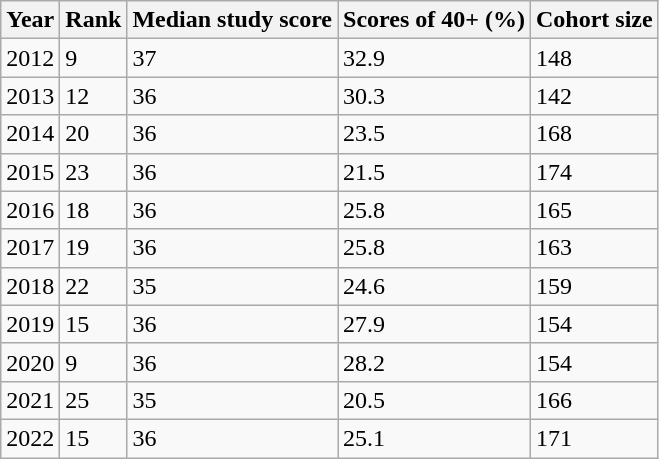<table class="wikitable">
<tr>
<th>Year</th>
<th>Rank</th>
<th>Median study score</th>
<th>Scores of 40+ (%)</th>
<th>Cohort size</th>
</tr>
<tr>
<td>2012</td>
<td>9</td>
<td>37</td>
<td>32.9</td>
<td>148</td>
</tr>
<tr>
<td>2013</td>
<td>12</td>
<td>36</td>
<td>30.3</td>
<td>142</td>
</tr>
<tr>
<td>2014</td>
<td>20</td>
<td>36</td>
<td>23.5</td>
<td>168</td>
</tr>
<tr>
<td>2015</td>
<td>23</td>
<td>36</td>
<td>21.5</td>
<td>174</td>
</tr>
<tr>
<td>2016</td>
<td>18</td>
<td>36</td>
<td>25.8</td>
<td>165</td>
</tr>
<tr>
<td>2017</td>
<td>19</td>
<td>36</td>
<td>25.8</td>
<td>163</td>
</tr>
<tr>
<td>2018</td>
<td>22</td>
<td>35</td>
<td>24.6</td>
<td>159</td>
</tr>
<tr>
<td>2019</td>
<td>15</td>
<td>36</td>
<td>27.9</td>
<td>154</td>
</tr>
<tr>
<td>2020</td>
<td>9</td>
<td>36</td>
<td>28.2</td>
<td>154</td>
</tr>
<tr>
<td>2021</td>
<td>25</td>
<td>35</td>
<td>20.5</td>
<td>166</td>
</tr>
<tr>
<td>2022</td>
<td>15</td>
<td>36</td>
<td>25.1</td>
<td>171</td>
</tr>
</table>
